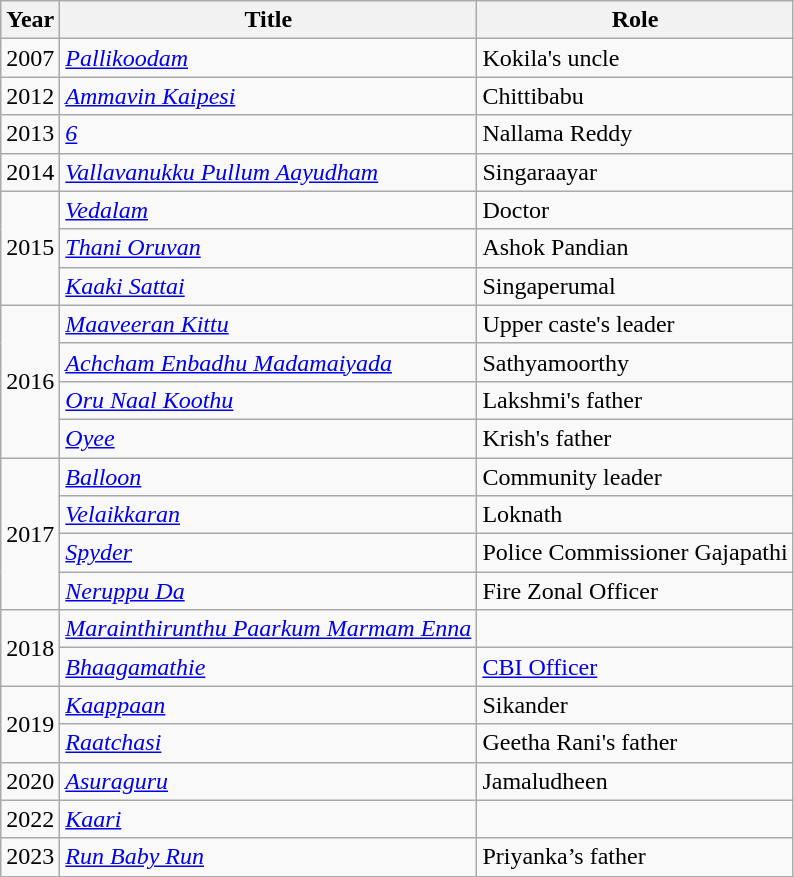<table class="wikitable sortable">
<tr>
<th scope="col">Year</th>
<th scope="col">Title</th>
<th scope="col">Role</th>
</tr>
<tr>
<td>2007</td>
<td><em><a href='#'>Pallikoodam</a></em></td>
<td>Kokila's uncle</td>
</tr>
<tr>
<td>2012</td>
<td><em><a href='#'>Ammavin Kaipesi</a></em></td>
<td>Chittibabu</td>
</tr>
<tr>
<td>2013</td>
<td><em><a href='#'>6</a></em></td>
<td>Nallama Reddy</td>
</tr>
<tr>
<td>2014</td>
<td><em><a href='#'>Vallavanukku Pullum Aayudham</a></em></td>
<td>Singaraayar</td>
</tr>
<tr>
<td rowspan="3">2015</td>
<td><em><a href='#'>Vedalam</a></em></td>
<td>Doctor</td>
</tr>
<tr>
<td><em><a href='#'>Thani Oruvan</a></em></td>
<td>Ashok Pandian</td>
</tr>
<tr>
<td><em><a href='#'>Kaaki Sattai</a></em></td>
<td>Singaperumal</td>
</tr>
<tr>
<td rowspan="4">2016</td>
<td><em><a href='#'>Maaveeran Kittu</a></em></td>
<td>Upper caste's leader</td>
</tr>
<tr>
<td><em><a href='#'>Achcham Enbadhu Madamaiyada</a></em></td>
<td>Sathyamoorthy</td>
</tr>
<tr>
<td><em><a href='#'>Oru Naal Koothu</a></em></td>
<td>Lakshmi's father</td>
</tr>
<tr>
<td><em><a href='#'>Oyee</a></em></td>
<td>Krish's father</td>
</tr>
<tr>
<td rowspan="4">2017</td>
<td><a href='#'><em>Balloon</em></a></td>
<td>Community leader</td>
</tr>
<tr>
<td><a href='#'><em>Velaikkaran</em></a></td>
<td>Loknath</td>
</tr>
<tr>
<td><a href='#'><em>Spyder</em></a></td>
<td>Police Commissioner Gajapathi</td>
</tr>
<tr>
<td><em><a href='#'>Neruppu Da</a></em></td>
<td>Fire Zonal Officer</td>
</tr>
<tr>
<td rowspan="2">2018</td>
<td><em><a href='#'>Marainthirunthu Paarkum Marmam Enna</a></em></td>
<td></td>
</tr>
<tr>
<td><em><a href='#'>Bhaagamathie</a></em></td>
<td><a href='#'>CBI Officer</a></td>
</tr>
<tr>
<td rowspan="2">2019</td>
<td><em><a href='#'>Kaappaan</a></em></td>
<td>Sikander</td>
</tr>
<tr>
<td><em><a href='#'>Raatchasi</a></em></td>
<td>Geetha Rani's father</td>
</tr>
<tr>
<td>2020</td>
<td><em><a href='#'>Asuraguru</a></em></td>
<td>Jamaludheen</td>
</tr>
<tr>
<td>2022</td>
<td><em><a href='#'>Kaari</a></em></td>
<td></td>
</tr>
<tr>
<td>2023</td>
<td><em><a href='#'>Run Baby Run</a></em></td>
<td>Priyanka’s father</td>
</tr>
<tr>
</tr>
</table>
